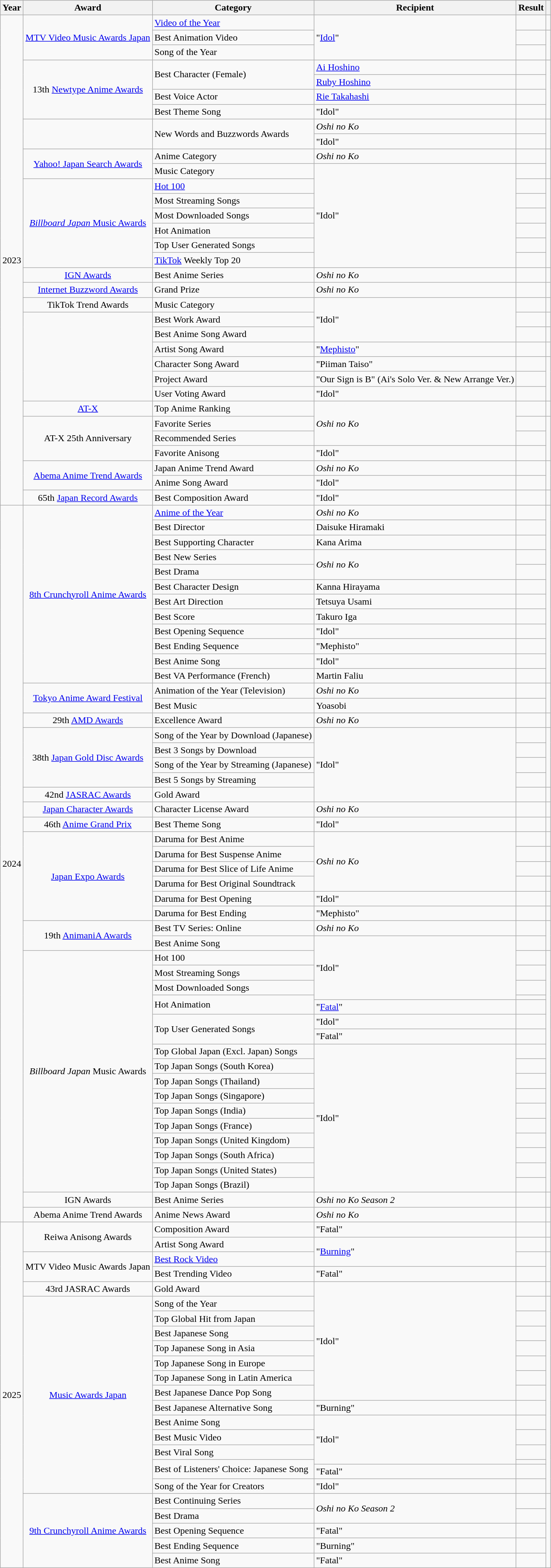<table class="wikitable plainrowheaders sortable">
<tr>
<th scope="col">Year</th>
<th scope="col">Award</th>
<th scope="col">Category</th>
<th scope="col">Recipient</th>
<th scope="col">Result</th>
<th scope="col" class="unsortable"></th>
</tr>
<tr>
<td rowspan="33" align="center">2023</td>
<td rowspan="3" align="center"><a href='#'>MTV Video Music Awards Japan</a></td>
<td><a href='#'>Video of the Year</a></td>
<td rowspan="3">"<a href='#'>Idol</a>" </td>
<td></td>
<td style="text-align:center;"></td>
</tr>
<tr>
<td>Best Animation Video</td>
<td></td>
<td rowspan="2" style="text-align:center;"></td>
</tr>
<tr>
<td>Song of the Year</td>
<td></td>
</tr>
<tr>
<td rowspan="4" align="center">13th <a href='#'>Newtype Anime Awards</a></td>
<td rowspan="2">Best Character (Female)</td>
<td><a href='#'>Ai Hoshino</a></td>
<td></td>
<td rowspan="4" style="text-align:center;"></td>
</tr>
<tr>
<td><a href='#'>Ruby Hoshino</a></td>
<td></td>
</tr>
<tr>
<td>Best Voice Actor</td>
<td><a href='#'>Rie Takahashi</a></td>
<td></td>
</tr>
<tr>
<td>Best Theme Song</td>
<td>"Idol" </td>
<td></td>
</tr>
<tr>
<td rowspan="2" align="center"> </td>
<td rowspan="2">New Words and Buzzwords Awards</td>
<td><em>Oshi no Ko</em></td>
<td></td>
<td rowspan="2" style="text-align:center;"></td>
</tr>
<tr>
<td>"Idol" </td>
<td></td>
</tr>
<tr>
<td rowspan="2" align="center"><a href='#'>Yahoo! Japan Search Awards</a></td>
<td>Anime Category</td>
<td><em>Oshi no Ko</em></td>
<td></td>
<td rowspan="2" style="text-align:center;"></td>
</tr>
<tr>
<td>Music Category</td>
<td rowspan="7">"Idol" </td>
<td></td>
</tr>
<tr>
<td rowspan="6" align="center"><a href='#'><em>Billboard Japan</em> Music Awards</a></td>
<td><a href='#'>Hot 100</a></td>
<td></td>
<td rowspan="6" style="text-align:center;"></td>
</tr>
<tr>
<td>Most Streaming Songs</td>
<td></td>
</tr>
<tr>
<td>Most Downloaded Songs</td>
<td></td>
</tr>
<tr>
<td>Hot Animation</td>
<td></td>
</tr>
<tr>
<td>Top User Generated Songs</td>
<td></td>
</tr>
<tr>
<td><a href='#'>TikTok</a> Weekly Top 20</td>
<td></td>
</tr>
<tr>
<td align="center"><a href='#'>IGN Awards</a></td>
<td>Best Anime Series</td>
<td><em>Oshi no Ko</em></td>
<td></td>
<td style="text-align:center;"></td>
</tr>
<tr>
<td align="center"><a href='#'>Internet Buzzword Awards</a></td>
<td>Grand Prize</td>
<td><em>Oshi no Ko</em></td>
<td></td>
<td style="text-align:center;"></td>
</tr>
<tr>
<td align="center">TikTok Trend Awards</td>
<td>Music Category</td>
<td rowspan="3">"Idol" </td>
<td></td>
<td style="text-align:center;"></td>
</tr>
<tr>
<td rowspan="6" align="center"></td>
<td>Best Work Award</td>
<td></td>
<td style="text-align:center;"></td>
</tr>
<tr>
<td>Best Anime Song Award</td>
<td></td>
<td style="text-align:center;"></td>
</tr>
<tr>
<td>Artist Song Award</td>
<td>"<a href='#'>Mephisto</a>" </td>
<td></td>
<td style="text-align:center;"></td>
</tr>
<tr>
<td>Character Song Award</td>
<td>"Piiman Taiso" </td>
<td></td>
<td rowspan="3" style="text-align:center;"></td>
</tr>
<tr>
<td>Project Award</td>
<td>"Our Sign is B" (Ai's Solo Ver. & New Arrange Ver.) </td>
<td></td>
</tr>
<tr>
<td>User Voting Award</td>
<td>"Idol" </td>
<td></td>
</tr>
<tr>
<td align="center"><a href='#'>AT-X</a></td>
<td>Top Anime Ranking</td>
<td rowspan="3"><em>Oshi no Ko</em></td>
<td></td>
<td style="text-align:center;"></td>
</tr>
<tr>
<td rowspan="3" align="center">AT-X 25th Anniversary</td>
<td>Favorite Series</td>
<td></td>
<td rowspan="3" style="text-align:center;"></td>
</tr>
<tr>
<td>Recommended Series</td>
<td></td>
</tr>
<tr>
<td>Favorite Anisong</td>
<td>"Idol" </td>
<td></td>
</tr>
<tr>
<td rowspan="2" align="center"><a href='#'>Abema Anime Trend Awards</a></td>
<td>Japan Anime Trend Award</td>
<td><em>Oshi no Ko</em></td>
<td></td>
<td rowspan="2" style="text-align:center;"></td>
</tr>
<tr>
<td>Anime Song Award</td>
<td>"Idol" </td>
<td></td>
</tr>
<tr>
<td align="center">65th <a href='#'>Japan Record Awards</a></td>
<td>Best Composition Award</td>
<td>"Idol" </td>
<td></td>
<td style="text-align:center;"></td>
</tr>
<tr>
<td rowspan="49" align="center">2024</td>
<td rowspan="12" align="center"><a href='#'>8th Crunchyroll Anime Awards</a></td>
<td><a href='#'>Anime of the Year</a></td>
<td><em>Oshi no Ko</em></td>
<td></td>
<td rowspan="12" style="text-align:center;"></td>
</tr>
<tr>
<td>Best Director</td>
<td>Daisuke Hiramaki</td>
<td></td>
</tr>
<tr>
<td>Best Supporting Character</td>
<td>Kana Arima</td>
<td></td>
</tr>
<tr>
<td>Best New Series</td>
<td rowspan="2"><em>Oshi no Ko</em></td>
<td></td>
</tr>
<tr>
<td>Best Drama</td>
<td></td>
</tr>
<tr>
<td>Best Character Design</td>
<td>Kanna Hirayama</td>
<td></td>
</tr>
<tr>
<td>Best Art Direction</td>
<td>Tetsuya Usami</td>
<td></td>
</tr>
<tr>
<td>Best Score</td>
<td>Takuro Iga</td>
<td></td>
</tr>
<tr>
<td>Best Opening Sequence</td>
<td>"Idol" </td>
<td></td>
</tr>
<tr>
<td>Best Ending Sequence</td>
<td>"Mephisto" </td>
<td></td>
</tr>
<tr>
<td>Best Anime Song</td>
<td>"Idol" </td>
<td></td>
</tr>
<tr>
<td>Best VA Performance (French)</td>
<td>Martin Faliu </td>
<td></td>
</tr>
<tr>
<td rowspan="2" align="center"><a href='#'>Tokyo Anime Award Festival</a></td>
<td>Animation of the Year (Television)</td>
<td><em>Oshi no Ko</em></td>
<td></td>
<td rowspan="2" style="text-align:center;"></td>
</tr>
<tr>
<td>Best Music</td>
<td>Yoasobi</td>
<td></td>
</tr>
<tr>
<td align="center">29th <a href='#'>AMD Awards</a></td>
<td>Excellence Award</td>
<td><em>Oshi no Ko</em></td>
<td></td>
<td style="text-align:center;"></td>
</tr>
<tr>
<td rowspan="4" align="center">38th <a href='#'>Japan Gold Disc Awards</a></td>
<td>Song of the Year by Download (Japanese)</td>
<td rowspan="5">"Idol" </td>
<td></td>
<td rowspan="4" style="text-align:center;"></td>
</tr>
<tr>
<td>Best 3 Songs by Download</td>
<td></td>
</tr>
<tr>
<td>Song of the Year by Streaming (Japanese)</td>
<td></td>
</tr>
<tr>
<td>Best 5 Songs by Streaming</td>
<td></td>
</tr>
<tr>
<td align="center">42nd <a href='#'>JASRAC Awards</a></td>
<td>Gold Award</td>
<td></td>
<td style="text-align:center;"></td>
</tr>
<tr>
<td align="center"><a href='#'>Japan Character Awards</a></td>
<td>Character License Award</td>
<td><em>Oshi no Ko</em></td>
<td></td>
<td style="text-align:center;"></td>
</tr>
<tr>
<td align="center">46th <a href='#'>Anime Grand Prix</a></td>
<td>Best Theme Song</td>
<td>"Idol" </td>
<td></td>
<td style="text-align:center;"></td>
</tr>
<tr>
<td rowspan="6" align="center"><a href='#'>Japan Expo Awards</a></td>
<td>Daruma for Best Anime</td>
<td rowspan="4"><em>Oshi no Ko</em></td>
<td></td>
<td style="text-align:center;"></td>
</tr>
<tr>
<td>Daruma for Best Suspense Anime</td>
<td></td>
<td style="text-align:center;"></td>
</tr>
<tr>
<td>Daruma for Best Slice of Life Anime</td>
<td></td>
<td style="text-align:center;"></td>
</tr>
<tr>
<td>Daruma for Best Original Soundtrack</td>
<td></td>
<td style="text-align:center;"></td>
</tr>
<tr>
<td>Daruma for Best Opening</td>
<td>"Idol" </td>
<td></td>
<td style="text-align:center;"></td>
</tr>
<tr>
<td>Daruma for Best Ending</td>
<td>"Mephisto" </td>
<td></td>
<td style="text-align:center;"></td>
</tr>
<tr>
<td rowspan="2" align="center">19th <a href='#'>AnimaniA Awards</a></td>
<td>Best TV Series: Online</td>
<td><em>Oshi no Ko</em></td>
<td></td>
<td rowspan="2" style="text-align:center;"></td>
</tr>
<tr>
<td>Best Anime Song</td>
<td rowspan="5">"Idol" </td>
<td></td>
</tr>
<tr>
<td rowspan="17" align="center"><em>Billboard Japan</em> Music Awards</td>
<td>Hot 100</td>
<td></td>
<td rowspan="17" style="text-align:center;"></td>
</tr>
<tr>
<td>Most Streaming Songs</td>
<td></td>
</tr>
<tr>
<td>Most Downloaded Songs</td>
<td></td>
</tr>
<tr>
<td rowspan="2">Hot Animation</td>
<td></td>
</tr>
<tr>
<td>"<a href='#'>Fatal</a>" </td>
<td></td>
</tr>
<tr>
<td rowspan="2">Top User Generated Songs</td>
<td>"Idol" </td>
<td></td>
</tr>
<tr>
<td>"Fatal" </td>
<td></td>
</tr>
<tr>
<td>Top Global Japan (Excl. Japan) Songs</td>
<td rowspan="10">"Idol" </td>
<td></td>
</tr>
<tr>
<td>Top Japan Songs (South Korea)</td>
<td></td>
</tr>
<tr>
<td>Top Japan Songs (Thailand)</td>
<td></td>
</tr>
<tr>
<td>Top Japan Songs (Singapore)</td>
<td></td>
</tr>
<tr>
<td>Top Japan Songs (India)</td>
<td></td>
</tr>
<tr>
<td>Top Japan Songs (France)</td>
<td></td>
</tr>
<tr>
<td>Top Japan Songs (United Kingdom)</td>
<td></td>
</tr>
<tr>
<td>Top Japan Songs (South Africa)</td>
<td></td>
</tr>
<tr>
<td>Top Japan Songs (United States)</td>
<td></td>
</tr>
<tr>
<td>Top Japan Songs (Brazil)</td>
<td></td>
</tr>
<tr>
<td align="center">IGN Awards</td>
<td>Best Anime Series</td>
<td><em>Oshi no Ko Season 2</em></td>
<td></td>
<td style="text-align:center;"></td>
</tr>
<tr>
<td align="center">Abema Anime Trend Awards</td>
<td>Anime News Award</td>
<td><em>Oshi no Ko</em></td>
<td></td>
<td style="text-align:center;"></td>
</tr>
<tr>
<td rowspan="24" align="center">2025</td>
<td rowspan="2" align="center">Reiwa Anisong Awards</td>
<td>Composition Award</td>
<td>"Fatal" </td>
<td></td>
<td style="text-align:center;"></td>
</tr>
<tr>
<td>Artist Song Award</td>
<td rowspan="2">"<a href='#'>Burning</a>" </td>
<td></td>
<td style="text-align:center;"></td>
</tr>
<tr>
<td rowspan="2" align="center">MTV Video Music Awards Japan</td>
<td><a href='#'>Best Rock Video</a></td>
<td></td>
<td rowspan="2" style="text-align:center;"></td>
</tr>
<tr>
<td>Best Trending Video</td>
<td>"Fatal" </td>
<td></td>
</tr>
<tr>
<td align="center">43rd JASRAC Awards</td>
<td>Gold Award</td>
<td rowspan="8">"Idol" </td>
<td></td>
<td style="text-align:center;"></td>
</tr>
<tr>
<td rowspan="14" align="center"><a href='#'>Music Awards Japan</a></td>
<td>Song of the Year</td>
<td></td>
<td rowspan="14" style="text-align:center;"></td>
</tr>
<tr>
<td>Top Global Hit from Japan</td>
<td></td>
</tr>
<tr>
<td>Best Japanese Song</td>
<td></td>
</tr>
<tr>
<td>Top Japanese Song in Asia</td>
<td></td>
</tr>
<tr>
<td>Top Japanese Song in Europe</td>
<td></td>
</tr>
<tr>
<td>Top Japanese Song in Latin America</td>
<td></td>
</tr>
<tr>
<td>Best Japanese Dance Pop Song</td>
<td></td>
</tr>
<tr>
<td>Best Japanese Alternative Song</td>
<td>"Burning" </td>
<td></td>
</tr>
<tr>
<td>Best Anime Song</td>
<td rowspan="4">"Idol" </td>
<td></td>
</tr>
<tr>
<td>Best Music Video</td>
<td></td>
</tr>
<tr>
<td>Best Viral Song</td>
<td></td>
</tr>
<tr>
<td rowspan="2">Best of Listeners' Choice: Japanese Song</td>
<td></td>
</tr>
<tr>
<td>"Fatal" </td>
<td></td>
</tr>
<tr>
<td>Song of the Year for Creators</td>
<td>"Idol" </td>
<td></td>
</tr>
<tr>
<td rowspan="5" align="center"><a href='#'>9th Crunchyroll Anime Awards</a></td>
<td>Best Continuing Series</td>
<td rowspan="2"><em>Oshi no Ko Season 2</em></td>
<td></td>
<td rowspan="5" style="text-align:center;"></td>
</tr>
<tr>
<td>Best Drama</td>
<td></td>
</tr>
<tr>
<td>Best Opening Sequence</td>
<td>"Fatal" </td>
<td></td>
</tr>
<tr>
<td>Best Ending Sequence</td>
<td>"Burning" </td>
<td></td>
</tr>
<tr>
<td>Best Anime Song</td>
<td>"Fatal" </td>
<td></td>
</tr>
</table>
